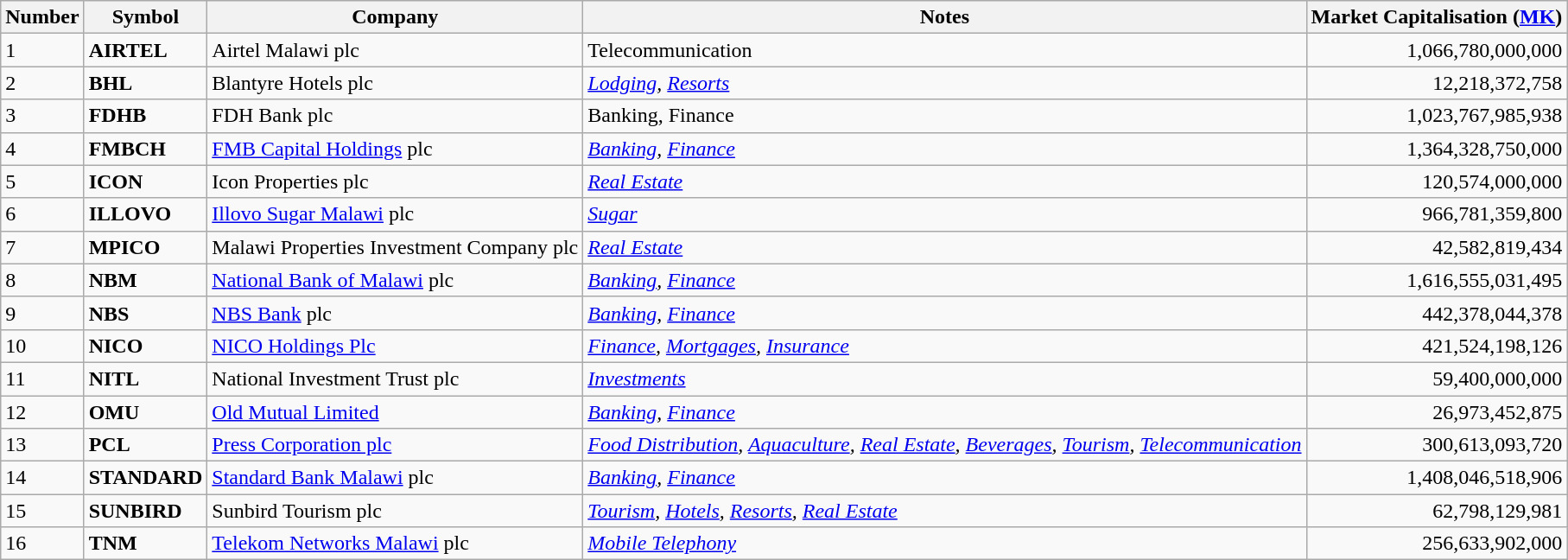<table class="wikitable">
<tr>
<th>Number</th>
<th>Symbol</th>
<th>Company</th>
<th>Notes</th>
<th>Market Capitalisation (<a href='#'>MK</a>)</th>
</tr>
<tr>
<td>1</td>
<td><strong>AIRTEL</strong></td>
<td>Airtel Malawi plc</td>
<td>Telecommunication</td>
<td align=Right>1,066,780,000,000</td>
</tr>
<tr>
<td>2</td>
<td><strong>BHL</strong></td>
<td>Blantyre Hotels plc</td>
<td><em><a href='#'>Lodging</a>, <a href='#'>Resorts</a></em></td>
<td align=Right>12,218,372,758</td>
</tr>
<tr>
<td>3</td>
<td><strong>FDHB</strong></td>
<td>FDH Bank plc</td>
<td>Banking, Finance</td>
<td align=Right>1,023,767,985,938</td>
</tr>
<tr>
<td>4</td>
<td><strong>FMBCH</strong></td>
<td><a href='#'>FMB Capital Holdings</a> plc</td>
<td><em><a href='#'>Banking</a>, <a href='#'>Finance</a></em></td>
<td align=Right>1,364,328,750,000</td>
</tr>
<tr>
<td>5</td>
<td><strong>ICON</strong></td>
<td>Icon Properties plc</td>
<td><em><a href='#'>Real Estate</a></em></td>
<td align=Right>120,574,000,000</td>
</tr>
<tr>
<td>6</td>
<td><strong>ILLOVO</strong></td>
<td><a href='#'>Illovo Sugar Malawi</a> plc</td>
<td><em><a href='#'>Sugar</a></em></td>
<td align=Right>966,781,359,800</td>
</tr>
<tr>
<td>7</td>
<td><strong>MPICO</strong></td>
<td>Malawi Properties Investment Company plc</td>
<td><em><a href='#'>Real Estate</a></em></td>
<td align=Right>42,582,819,434</td>
</tr>
<tr>
<td>8</td>
<td><strong>NBM</strong></td>
<td><a href='#'>National Bank of Malawi</a> plc</td>
<td><em><a href='#'>Banking</a>, <a href='#'>Finance</a></em></td>
<td align=Right>1,616,555,031,495</td>
</tr>
<tr>
<td>9</td>
<td><strong>NBS</strong></td>
<td><a href='#'>NBS Bank</a> plc</td>
<td><em><a href='#'>Banking</a>, <a href='#'>Finance</a></em></td>
<td align=Right>442,378,044,378</td>
</tr>
<tr>
<td>10</td>
<td><strong>NICO</strong></td>
<td><a href='#'>NICO Holdings Plc</a></td>
<td><em><a href='#'>Finance</a>, <a href='#'>Mortgages</a>, <a href='#'>Insurance</a></em></td>
<td align=Right>421,524,198,126</td>
</tr>
<tr>
<td>11</td>
<td><strong>NITL</strong></td>
<td>National Investment Trust plc</td>
<td><em><a href='#'>Investments</a></em></td>
<td align=Right>59,400,000,000</td>
</tr>
<tr>
<td>12</td>
<td><strong>OMU</strong></td>
<td><a href='#'>Old Mutual Limited</a></td>
<td><em><a href='#'>Banking</a>, <a href='#'>Finance</a></em></td>
<td align=Right>26,973,452,875</td>
</tr>
<tr>
<td>13</td>
<td><strong>PCL</strong></td>
<td><a href='#'>Press Corporation plc</a></td>
<td><em><a href='#'>Food Distribution</a>, <a href='#'>Aquaculture</a>, <a href='#'>Real Estate</a>, <a href='#'>Beverages</a>, <a href='#'>Tourism</a>, <a href='#'>Telecommunication</a></em></td>
<td align=Right>300,613,093,720</td>
</tr>
<tr>
<td>14</td>
<td><strong>STANDARD</strong></td>
<td><a href='#'>Standard Bank Malawi</a> plc</td>
<td><em><a href='#'>Banking</a>, <a href='#'>Finance</a></em></td>
<td align=Right>1,408,046,518,906</td>
</tr>
<tr>
<td>15</td>
<td><strong>SUNBIRD</strong></td>
<td>Sunbird Tourism plc</td>
<td><em><a href='#'>Tourism</a>, <a href='#'>Hotels</a>, <a href='#'>Resorts</a>, <a href='#'>Real Estate</a></em></td>
<td align=Right>62,798,129,981</td>
</tr>
<tr>
<td>16</td>
<td><strong>TNM</strong></td>
<td><a href='#'>Telekom Networks Malawi</a> plc</td>
<td><em><a href='#'>Mobile Telephony</a></em></td>
<td align=Right>256,633,902,000</td>
</tr>
</table>
